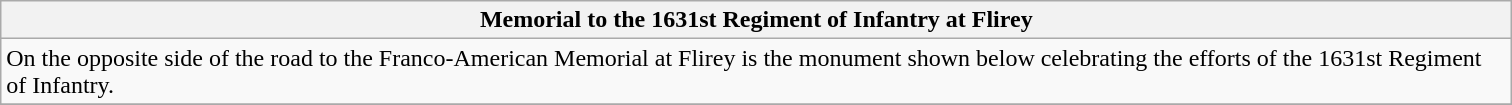<table class="wikitable sortable">
<tr>
<th scope="col" style="width:1000px;">Memorial to the 1631st Regiment of Infantry at Flirey</th>
</tr>
<tr>
<td>On the opposite side of the road to the Franco-American Memorial at Flirey is the monument shown below celebrating the efforts of the 1631st Regiment of Infantry.<br></td>
</tr>
<tr>
</tr>
</table>
